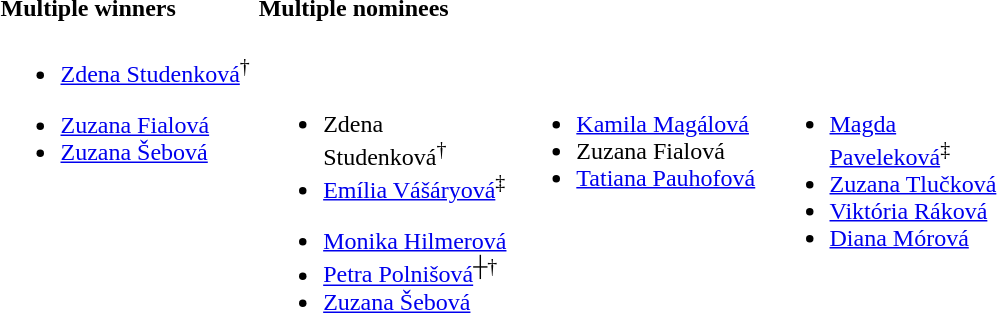<table border=0|>
<tr>
<td valign=top width=25%><br><h4>Multiple winners</h4><ul><li><a href='#'>Zdena Studenková</a><sup>†</sup></li></ul><ul><li><a href='#'>Zuzana Fialová</a></li><li><a href='#'>Zuzana Šebová</a></li></ul></td>
<td valign=top width=75%><br><h4>Multiple nominees</h4><table border=0|>
<tr>
<td valign=top width=25%><br><ul><li>Zdena Studenková<sup>†</sup></li><li><a href='#'>Emília Vášáryová</a><sup>‡</sup></li></ul><ul><li><a href='#'>Monika Hilmerová</a></li><li><a href='#'>Petra Polnišová</a><sup>┼†</sup></li><li><a href='#'>Zuzana Šebová</a></li></ul></td>
<td valign=top width=25%><br><ul><li><a href='#'>Kamila Magálová</a></li><li>Zuzana Fialová</li><li><a href='#'>Tatiana Pauhofová</a></li></ul></td>
<td valign=top width=25%><br><ul><li><a href='#'>Magda Paveleková</a><sup>‡</sup></li><li><a href='#'>Zuzana Tlučková</a></li><li><a href='#'>Viktória Ráková</a></li><li><a href='#'>Diana Mórová</a></li></ul></td>
</tr>
</table>
</td>
</tr>
</table>
